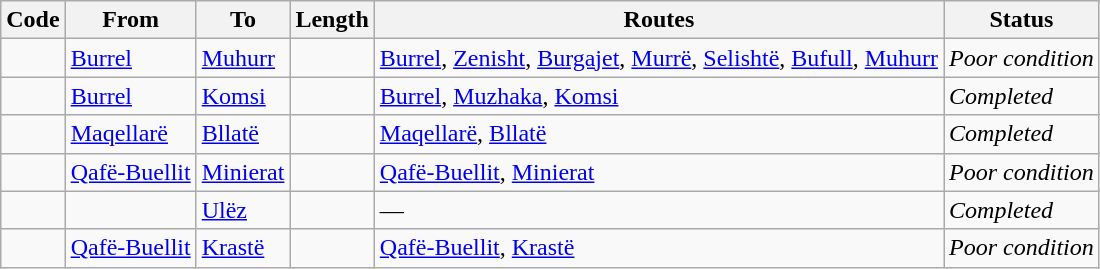<table class="wikitable sortable">
<tr>
<th>Code</th>
<th>From</th>
<th>To</th>
<th>Length</th>
<th>Routes</th>
<th>Status</th>
</tr>
<tr>
<td></td>
<td><a href='#'>Burrel</a><br></td>
<td><a href='#'>Muhurr</a></td>
<td></td>
<td><a href='#'>Burrel</a>, <a href='#'>Zenisht</a>, <a href='#'>Burgajet</a>, <a href='#'>Murrë</a>, <a href='#'>Selishtë</a>, <a href='#'>Bufull</a>, <a href='#'>Muhurr</a></td>
<td><em>Poor condition</em></td>
</tr>
<tr>
<td></td>
<td><a href='#'>Burrel</a><br></td>
<td><a href='#'>Komsi</a></td>
<td></td>
<td><a href='#'>Burrel</a>, <a href='#'>Muzhaka</a>, <a href='#'>Komsi</a></td>
<td><em>Completed</em></td>
</tr>
<tr>
<td></td>
<td><a href='#'>Maqellarë</a> </td>
<td><a href='#'>Bllatë</a> </td>
<td></td>
<td><a href='#'>Maqellarë</a>, <a href='#'>Bllatë</a></td>
<td><em>Completed</em></td>
</tr>
<tr>
<td></td>
<td><a href='#'>Qafë-Buellit</a> </td>
<td><a href='#'>Minierat</a></td>
<td></td>
<td><a href='#'>Qafë-Buellit</a>, <a href='#'>Minierat</a></td>
<td><em>Poor condition</em></td>
</tr>
<tr>
<td></td>
<td></td>
<td><a href='#'>Ulëz</a></td>
<td></td>
<td>—</td>
<td><em>Completed</em></td>
</tr>
<tr>
<td></td>
<td><a href='#'>Qafë-Buellit</a> </td>
<td><a href='#'>Krastë</a></td>
<td></td>
<td><a href='#'>Qafë-Buellit</a>, <a href='#'>Krastë</a></td>
<td><em>Poor condition</em></td>
</tr>
</table>
